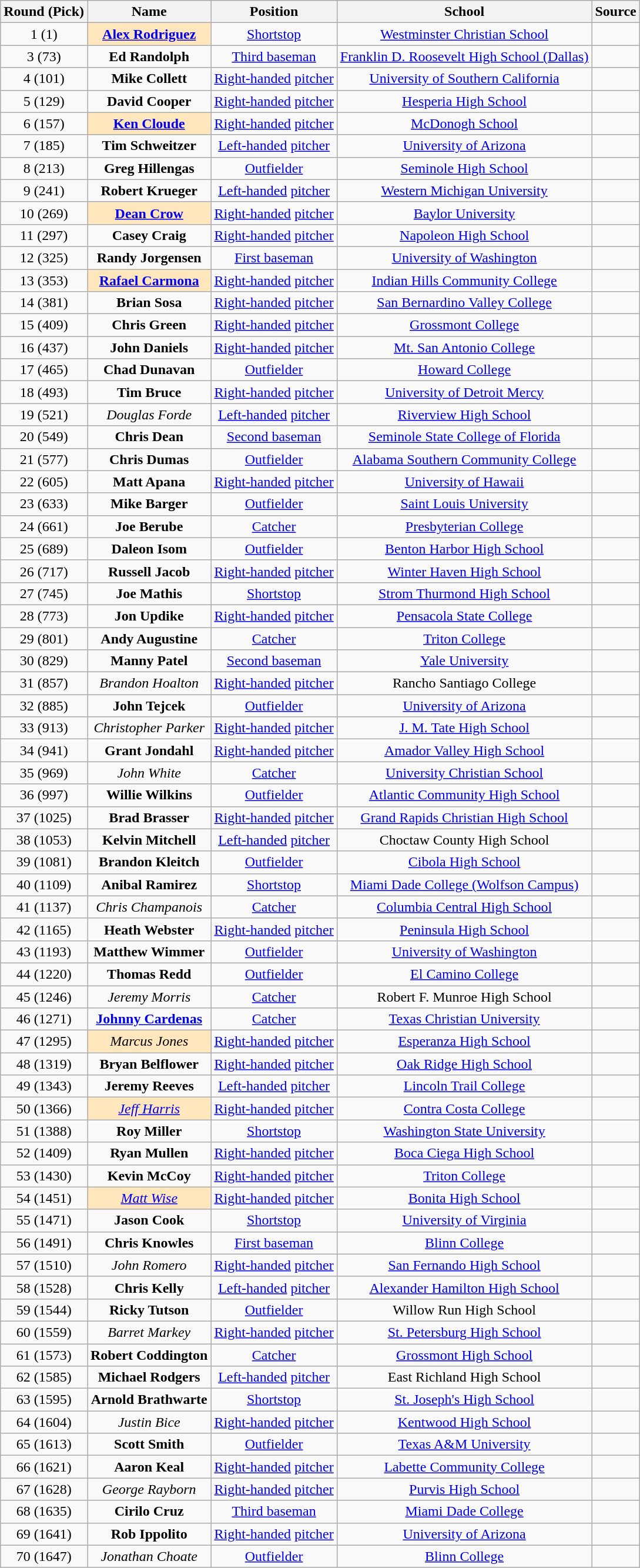<table class="wikitable" style="text-align:center;">
<tr>
<th>Round (Pick)</th>
<th>Name</th>
<th>Position</th>
<th>School</th>
<th>Source</th>
</tr>
<tr>
<td>1 (1)</td>
<td style="background-color: #FFE6BD"><strong><a href='#'>Alex Rodriguez</a></strong></td>
<td><a href='#'>Shortstop</a></td>
<td><a href='#'>Westminster Christian School</a></td>
<td></td>
</tr>
<tr>
<td>3 (73)</td>
<td><strong>Ed Randolph</strong></td>
<td><a href='#'>Third baseman</a></td>
<td><a href='#'>Franklin D. Roosevelt High School (Dallas)</a></td>
<td></td>
</tr>
<tr>
<td>4 (101)</td>
<td><strong>Mike Collett</strong></td>
<td><a href='#'>Right-handed</a> <a href='#'>pitcher</a></td>
<td><a href='#'>University of Southern California</a></td>
<td></td>
</tr>
<tr>
<td>5 (129)</td>
<td><strong>David Cooper</strong></td>
<td><a href='#'>Right-handed</a> <a href='#'>pitcher</a></td>
<td><a href='#'>Hesperia High School</a></td>
<td></td>
</tr>
<tr>
<td>6 (157)</td>
<td style="background-color: #FFE6BD"><strong><a href='#'>Ken Cloude</a></strong></td>
<td><a href='#'>Right-handed</a> <a href='#'>pitcher</a></td>
<td><a href='#'>McDonogh School</a></td>
<td></td>
</tr>
<tr>
<td>7 (185)</td>
<td><strong>Tim Schweitzer</strong></td>
<td><a href='#'>Left-handed</a> <a href='#'>pitcher</a></td>
<td><a href='#'>University of Arizona</a></td>
<td></td>
</tr>
<tr>
<td>8 (213)</td>
<td><strong>Greg Hillengas</strong></td>
<td><a href='#'>Outfielder</a></td>
<td><a href='#'>Seminole High School</a></td>
<td></td>
</tr>
<tr>
<td>9 (241)</td>
<td><strong>Robert Krueger</strong></td>
<td><a href='#'>Left-handed</a> <a href='#'>pitcher</a></td>
<td><a href='#'>Western Michigan University</a></td>
<td></td>
</tr>
<tr>
<td>10 (269)</td>
<td style="background-color: #FFE6BD"><strong><a href='#'>Dean Crow</a></strong></td>
<td><a href='#'>Right-handed</a> <a href='#'>pitcher</a></td>
<td><a href='#'>Baylor University</a></td>
<td></td>
</tr>
<tr>
<td>11 (297)</td>
<td><strong>Casey Craig</strong></td>
<td><a href='#'>Right-handed</a> <a href='#'>pitcher</a></td>
<td><a href='#'>Napoleon High School</a></td>
<td></td>
</tr>
<tr>
<td>12 (325)</td>
<td><strong>Randy Jorgensen</strong></td>
<td><a href='#'>First baseman</a></td>
<td><a href='#'>University of Washington</a></td>
<td></td>
</tr>
<tr>
<td>13 (353)</td>
<td style="background-color: #FFE6BD"><strong><a href='#'>Rafael Carmona</a></strong></td>
<td><a href='#'>Right-handed</a> <a href='#'>pitcher</a></td>
<td><a href='#'>Indian Hills Community College</a></td>
<td></td>
</tr>
<tr>
<td>14 (381)</td>
<td><strong>Brian Sosa</strong></td>
<td><a href='#'>Right-handed</a> <a href='#'>pitcher</a></td>
<td><a href='#'>San Bernardino Valley College</a></td>
<td></td>
</tr>
<tr>
<td>15 (409)</td>
<td><strong>Chris Green</strong></td>
<td><a href='#'>Right-handed</a> <a href='#'>pitcher</a></td>
<td><a href='#'>Grossmont College</a></td>
<td></td>
</tr>
<tr>
<td>16 (437)</td>
<td><strong>John Daniels</strong></td>
<td><a href='#'>Right-handed</a> <a href='#'>pitcher</a></td>
<td><a href='#'>Mt. San Antonio College</a></td>
<td></td>
</tr>
<tr>
<td>17 (465)</td>
<td><strong>Chad Dunavan</strong></td>
<td><a href='#'>Outfielder</a></td>
<td><a href='#'>Howard College</a></td>
<td></td>
</tr>
<tr>
<td>18 (493)</td>
<td><strong>Tim Bruce</strong></td>
<td><a href='#'>Right-handed</a> <a href='#'>pitcher</a></td>
<td><a href='#'>University of Detroit Mercy</a></td>
<td></td>
</tr>
<tr>
<td>19 (521)</td>
<td><em>Douglas Forde</em></td>
<td><a href='#'>Left-handed</a> <a href='#'>pitcher</a></td>
<td><a href='#'>Riverview High School</a></td>
<td></td>
</tr>
<tr>
<td>20 (549)</td>
<td><strong>Chris Dean</strong></td>
<td><a href='#'>Second baseman</a></td>
<td><a href='#'>Seminole State College of Florida</a></td>
<td></td>
</tr>
<tr>
<td>21 (577)</td>
<td><strong>Chris Dumas</strong></td>
<td><a href='#'>Outfielder</a></td>
<td><a href='#'>Alabama Southern Community College</a></td>
<td></td>
</tr>
<tr>
<td>22 (605)</td>
<td><strong>Matt Apana</strong></td>
<td><a href='#'>Right-handed</a> <a href='#'>pitcher</a></td>
<td><a href='#'>University of Hawaii</a></td>
<td></td>
</tr>
<tr>
<td>23 (633)</td>
<td><strong>Mike Barger</strong></td>
<td><a href='#'>Outfielder</a></td>
<td><a href='#'>Saint Louis University</a></td>
<td></td>
</tr>
<tr>
<td>24 (661)</td>
<td><strong>Joe Berube</strong></td>
<td><a href='#'>Catcher</a></td>
<td><a href='#'>Presbyterian College</a></td>
<td></td>
</tr>
<tr>
<td>25 (689)</td>
<td><strong>Daleon Isom</strong></td>
<td><a href='#'>Outfielder</a></td>
<td><a href='#'>Benton Harbor High School</a></td>
<td></td>
</tr>
<tr>
<td>26 (717)</td>
<td><strong>Russell Jacob</strong></td>
<td><a href='#'>Right-handed</a> <a href='#'>pitcher</a></td>
<td><a href='#'>Winter Haven High School</a></td>
<td></td>
</tr>
<tr>
<td>27 (745)</td>
<td><strong>Joe Mathis</strong></td>
<td><a href='#'>Shortstop</a></td>
<td><a href='#'>Strom Thurmond High School</a></td>
<td></td>
</tr>
<tr>
<td>28 (773)</td>
<td><strong>Jon Updike</strong></td>
<td><a href='#'>Right-handed</a> <a href='#'>pitcher</a></td>
<td><a href='#'>Pensacola State College</a></td>
<td></td>
</tr>
<tr>
<td>29 (801)</td>
<td><strong>Andy Augustine</strong></td>
<td><a href='#'>Catcher</a></td>
<td><a href='#'>Triton College</a></td>
<td></td>
</tr>
<tr>
<td>30 (829)</td>
<td><strong>Manny Patel</strong></td>
<td><a href='#'>Second baseman</a></td>
<td><a href='#'>Yale University</a></td>
<td></td>
</tr>
<tr>
<td>31 (857)</td>
<td><em>Brandon Hoalton</em></td>
<td><a href='#'>Right-handed</a> <a href='#'>pitcher</a></td>
<td>Rancho Santiago College</td>
<td></td>
</tr>
<tr>
<td>32 (885)</td>
<td><strong>John Tejcek</strong></td>
<td><a href='#'>Outfielder</a></td>
<td><a href='#'>University of Arizona</a></td>
<td></td>
</tr>
<tr>
<td>33 (913)</td>
<td><em>Christopher Parker</em></td>
<td><a href='#'>Right-handed</a> <a href='#'>pitcher</a></td>
<td><a href='#'>J. M. Tate High School</a></td>
<td></td>
</tr>
<tr>
<td>34 (941)</td>
<td><strong>Grant Jondahl</strong></td>
<td><a href='#'>Right-handed</a> <a href='#'>pitcher</a></td>
<td><a href='#'>Amador Valley High School</a></td>
<td></td>
</tr>
<tr>
<td>35 (969)</td>
<td><em>John White</em></td>
<td><a href='#'>Catcher</a></td>
<td><a href='#'>University Christian School</a></td>
<td></td>
</tr>
<tr>
<td>36 (997)</td>
<td><strong>Willie Wilkins</strong></td>
<td><a href='#'>Outfielder</a></td>
<td><a href='#'>Atlantic Community High School</a></td>
<td></td>
</tr>
<tr>
<td>37 (1025)</td>
<td><strong>Brad Brasser</strong></td>
<td><a href='#'>Right-handed</a> <a href='#'>pitcher</a></td>
<td><a href='#'>Grand Rapids Christian High School</a></td>
<td></td>
</tr>
<tr>
<td>38 (1053)</td>
<td><strong>Kelvin Mitchell</strong></td>
<td><a href='#'>Left-handed</a> <a href='#'>pitcher</a></td>
<td>Choctaw County High School</td>
<td></td>
</tr>
<tr>
<td>39 (1081)</td>
<td><strong>Brandon Kleitch</strong></td>
<td><a href='#'>Outfielder</a></td>
<td><a href='#'>Cibola High School</a></td>
<td></td>
</tr>
<tr>
<td>40 (1109)</td>
<td><strong>Anibal Ramirez</strong></td>
<td><a href='#'>Shortstop</a></td>
<td><a href='#'>Miami Dade College (Wolfson Campus)</a></td>
<td></td>
</tr>
<tr>
<td>41 (1137)</td>
<td><em>Chris Champanois</em></td>
<td><a href='#'>Catcher</a></td>
<td><a href='#'>Columbia Central High School</a></td>
<td></td>
</tr>
<tr>
<td>42 (1165)</td>
<td><strong>Heath Webster</strong></td>
<td><a href='#'>Right-handed</a> <a href='#'>pitcher</a></td>
<td><a href='#'>Peninsula High School</a></td>
<td></td>
</tr>
<tr>
<td>43 (1193)</td>
<td><strong>Matthew Wimmer</strong></td>
<td><a href='#'>Outfielder</a></td>
<td><a href='#'>University of Washington</a></td>
<td></td>
</tr>
<tr>
<td>44 (1220)</td>
<td><strong>Thomas Redd</strong></td>
<td><a href='#'>Outfielder</a></td>
<td><a href='#'>El Camino College</a></td>
<td></td>
</tr>
<tr>
<td>45 (1246)</td>
<td><em>Jeremy Morris</em></td>
<td><a href='#'>Catcher</a></td>
<td>Robert F. Munroe High School</td>
<td></td>
</tr>
<tr>
<td>46 (1271)</td>
<td><strong><a href='#'>Johnny Cardenas</a></strong></td>
<td><a href='#'>Catcher</a></td>
<td><a href='#'>Texas Christian University</a></td>
<td></td>
</tr>
<tr>
<td>47 (1295)</td>
<td style="background-color: #FFE6BD"><em>Marcus Jones</em></td>
<td><a href='#'>Right-handed</a> <a href='#'>pitcher</a></td>
<td><a href='#'>Esperanza High School</a></td>
<td></td>
</tr>
<tr>
<td>48 (1319)</td>
<td><strong>Bryan Belflower</strong></td>
<td><a href='#'>Right-handed</a> <a href='#'>pitcher</a></td>
<td><a href='#'>Oak Ridge High School</a></td>
<td></td>
</tr>
<tr>
<td>49 (1343)</td>
<td><strong>Jeremy Reeves</strong></td>
<td><a href='#'>Left-handed</a> <a href='#'>pitcher</a></td>
<td><a href='#'>Lincoln Trail College</a></td>
<td></td>
</tr>
<tr>
<td>50 (1366)</td>
<td style="background-color: #FFE6BD"><em><a href='#'>Jeff Harris</a></em></td>
<td><a href='#'>Right-handed</a> <a href='#'>pitcher</a></td>
<td><a href='#'>Contra Costa College</a></td>
<td></td>
</tr>
<tr>
<td>51 (1388)</td>
<td><strong>Roy Miller</strong></td>
<td><a href='#'>Shortstop</a></td>
<td><a href='#'>Washington State University</a></td>
<td></td>
</tr>
<tr>
<td>52 (1409)</td>
<td><strong>Ryan Mullen</strong></td>
<td><a href='#'>Right-handed</a> <a href='#'>pitcher</a></td>
<td><a href='#'>Boca Ciega High School</a></td>
<td></td>
</tr>
<tr>
<td>53 (1430)</td>
<td><strong>Kevin McCoy</strong></td>
<td><a href='#'>Right-handed</a> <a href='#'>pitcher</a></td>
<td><a href='#'>Triton College</a></td>
<td></td>
</tr>
<tr>
<td>54 (1451)</td>
<td style="background-color: #FFE6BD"><em><a href='#'>Matt Wise</a></em></td>
<td><a href='#'>Right-handed</a> <a href='#'>pitcher</a></td>
<td><a href='#'>Bonita High School</a></td>
<td></td>
</tr>
<tr>
<td>55 (1471)</td>
<td><strong>Jason Cook</strong></td>
<td><a href='#'>Shortstop</a></td>
<td><a href='#'>University of Virginia</a></td>
<td></td>
</tr>
<tr>
<td>56 (1491)</td>
<td><strong>Chris Knowles</strong></td>
<td><a href='#'>First baseman</a></td>
<td><a href='#'>Blinn College</a></td>
<td></td>
</tr>
<tr>
<td>57 (1510)</td>
<td><em>John Romero</em></td>
<td><a href='#'>Right-handed</a> <a href='#'>pitcher</a></td>
<td><a href='#'>San Fernando High School</a></td>
<td></td>
</tr>
<tr>
<td>58 (1528)</td>
<td><strong>Chris Kelly</strong></td>
<td><a href='#'>Left-handed</a> <a href='#'>pitcher</a></td>
<td><a href='#'>Alexander Hamilton High School</a></td>
<td></td>
</tr>
<tr>
<td>59 (1544)</td>
<td><strong>Ricky Tutson</strong></td>
<td><a href='#'>Outfielder</a></td>
<td>Willow Run High School</td>
<td></td>
</tr>
<tr>
<td>60 (1559)</td>
<td><em>Barret Markey</em></td>
<td><a href='#'>Right-handed</a> <a href='#'>pitcher</a></td>
<td><a href='#'>St. Petersburg High School</a></td>
<td></td>
</tr>
<tr>
<td>61 (1573)</td>
<td><strong>Robert Coddington</strong></td>
<td><a href='#'>Catcher</a></td>
<td><a href='#'>Grossmont High School</a></td>
<td></td>
</tr>
<tr>
<td>62 (1585)</td>
<td><strong>Michael Rodgers</strong></td>
<td><a href='#'>Left-handed</a> <a href='#'>pitcher</a></td>
<td>East Richland High School</td>
<td></td>
</tr>
<tr>
<td>63 (1595)</td>
<td><strong>Arnold Brathwarte</strong></td>
<td><a href='#'>Shortstop</a></td>
<td><a href='#'>St. Joseph's High School</a></td>
<td></td>
</tr>
<tr>
<td>64 (1604)</td>
<td><em>Justin Bice</em></td>
<td><a href='#'>Right-handed</a> <a href='#'>pitcher</a></td>
<td><a href='#'>Kentwood High School</a></td>
<td></td>
</tr>
<tr>
<td>65 (1613)</td>
<td><strong>Scott Smith</strong></td>
<td><a href='#'>Outfielder</a></td>
<td><a href='#'>Texas A&M University</a></td>
<td></td>
</tr>
<tr>
<td>66 (1621)</td>
<td><strong>Aaron Keal</strong></td>
<td><a href='#'>Right-handed</a> <a href='#'>pitcher</a></td>
<td><a href='#'>Labette Community College</a></td>
<td></td>
</tr>
<tr>
<td>67 (1628)</td>
<td><em>George Rayborn</em></td>
<td><a href='#'>Right-handed</a> <a href='#'>pitcher</a></td>
<td><a href='#'>Purvis High School</a></td>
<td></td>
</tr>
<tr>
<td>68 (1635)</td>
<td><strong>Cirilo Cruz</strong></td>
<td><a href='#'>Third baseman</a></td>
<td><a href='#'>Miami Dade College</a></td>
<td></td>
</tr>
<tr>
<td>69 (1641)</td>
<td><strong>Rob Ippolito</strong></td>
<td><a href='#'>Right-handed</a> <a href='#'>pitcher</a></td>
<td><a href='#'>University of Arizona</a></td>
<td></td>
</tr>
<tr>
<td>70 (1647)</td>
<td><em>Jonathan Choate</em></td>
<td><a href='#'>Outfielder</a></td>
<td><a href='#'>Blinn College</a></td>
<td></td>
</tr>
</table>
